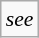<table class="wikitable floatright" style="font-size: 0.9em;">
<tr>
<td><em>see </em></td>
</tr>
</table>
